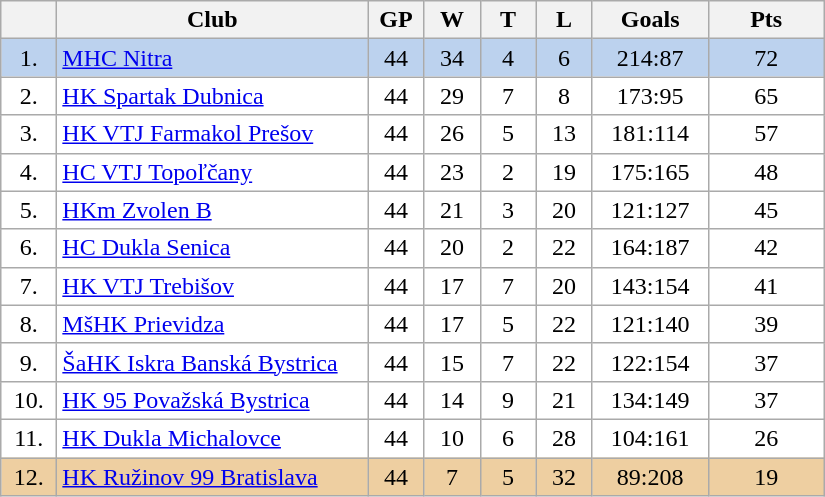<table class="wikitable">
<tr>
<th width="30"></th>
<th width="200">Club</th>
<th width="30">GP</th>
<th width="30">W</th>
<th width="30">T</th>
<th width="30">L</th>
<th width="70">Goals</th>
<th width="70">Pts</th>
</tr>
<tr bgcolor="#BCD2EE" align="center">
<td>1.</td>
<td align="left"><a href='#'>MHC Nitra</a></td>
<td>44</td>
<td>34</td>
<td>4</td>
<td>6</td>
<td>214:87</td>
<td>72</td>
</tr>
<tr bgcolor="#FFFFFF" align="center">
<td>2.</td>
<td align="left"><a href='#'>HK Spartak Dubnica</a></td>
<td>44</td>
<td>29</td>
<td>7</td>
<td>8</td>
<td>173:95</td>
<td>65</td>
</tr>
<tr bgcolor="#FFFFFF" align="center">
<td>3.</td>
<td align="left"><a href='#'>HK VTJ Farmakol Prešov</a></td>
<td>44</td>
<td>26</td>
<td>5</td>
<td>13</td>
<td>181:114</td>
<td>57</td>
</tr>
<tr bgcolor="#FFFFFF" align="center">
<td>4.</td>
<td align="left"><a href='#'>HC VTJ Topoľčany</a></td>
<td>44</td>
<td>23</td>
<td>2</td>
<td>19</td>
<td>175:165</td>
<td>48</td>
</tr>
<tr bgcolor="#FFFFFF" align="center">
<td>5.</td>
<td align="left"><a href='#'>HKm Zvolen B</a></td>
<td>44</td>
<td>21</td>
<td>3</td>
<td>20</td>
<td>121:127</td>
<td>45</td>
</tr>
<tr bgcolor="#FFFFFF" align="center">
<td>6.</td>
<td align="left"><a href='#'>HC Dukla Senica</a></td>
<td>44</td>
<td>20</td>
<td>2</td>
<td>22</td>
<td>164:187</td>
<td>42</td>
</tr>
<tr bgcolor="#FFFFFF" align="center">
<td>7.</td>
<td align="left"><a href='#'>HK VTJ Trebišov</a></td>
<td>44</td>
<td>17</td>
<td>7</td>
<td>20</td>
<td>143:154</td>
<td>41</td>
</tr>
<tr bgcolor="#FFFFFF" align="center">
<td>8.</td>
<td align="left"><a href='#'>MšHK Prievidza</a></td>
<td>44</td>
<td>17</td>
<td>5</td>
<td>22</td>
<td>121:140</td>
<td>39</td>
</tr>
<tr bgcolor="#FFFFFF" align="center">
<td>9.</td>
<td align="left"><a href='#'>ŠaHK Iskra Banská Bystrica</a></td>
<td>44</td>
<td>15</td>
<td>7</td>
<td>22</td>
<td>122:154</td>
<td>37</td>
</tr>
<tr bgcolor="#FFFFFF" align="center">
<td>10.</td>
<td align="left"><a href='#'>HK 95 Považská Bystrica</a></td>
<td>44</td>
<td>14</td>
<td>9</td>
<td>21</td>
<td>134:149</td>
<td>37</td>
</tr>
<tr bgcolor="#FFFFFF" align="center">
<td>11.</td>
<td align="left"><a href='#'>HK Dukla Michalovce</a></td>
<td>44</td>
<td>10</td>
<td>6</td>
<td>28</td>
<td>104:161</td>
<td>26</td>
</tr>
<tr bgcolor="#EECFA1" align="center">
<td>12.</td>
<td align="left"><a href='#'>HK Ružinov 99 Bratislava</a></td>
<td>44</td>
<td>7</td>
<td>5</td>
<td>32</td>
<td>89:208</td>
<td>19</td>
</tr>
</table>
